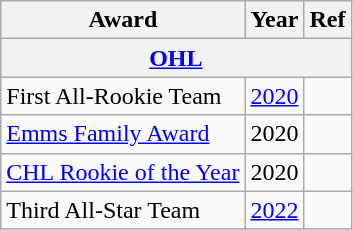<table class="wikitable">
<tr>
<th>Award</th>
<th>Year</th>
<th>Ref</th>
</tr>
<tr>
<th colspan="3"><a href='#'>OHL</a></th>
</tr>
<tr>
<td>First All-Rookie Team</td>
<td><a href='#'>2020</a></td>
<td></td>
</tr>
<tr>
<td><a href='#'>Emms Family Award</a></td>
<td>2020</td>
<td></td>
</tr>
<tr>
<td><a href='#'>CHL Rookie of the Year</a></td>
<td>2020</td>
<td></td>
</tr>
<tr>
<td>Third All-Star Team</td>
<td><a href='#'>2022</a></td>
<td></td>
</tr>
</table>
